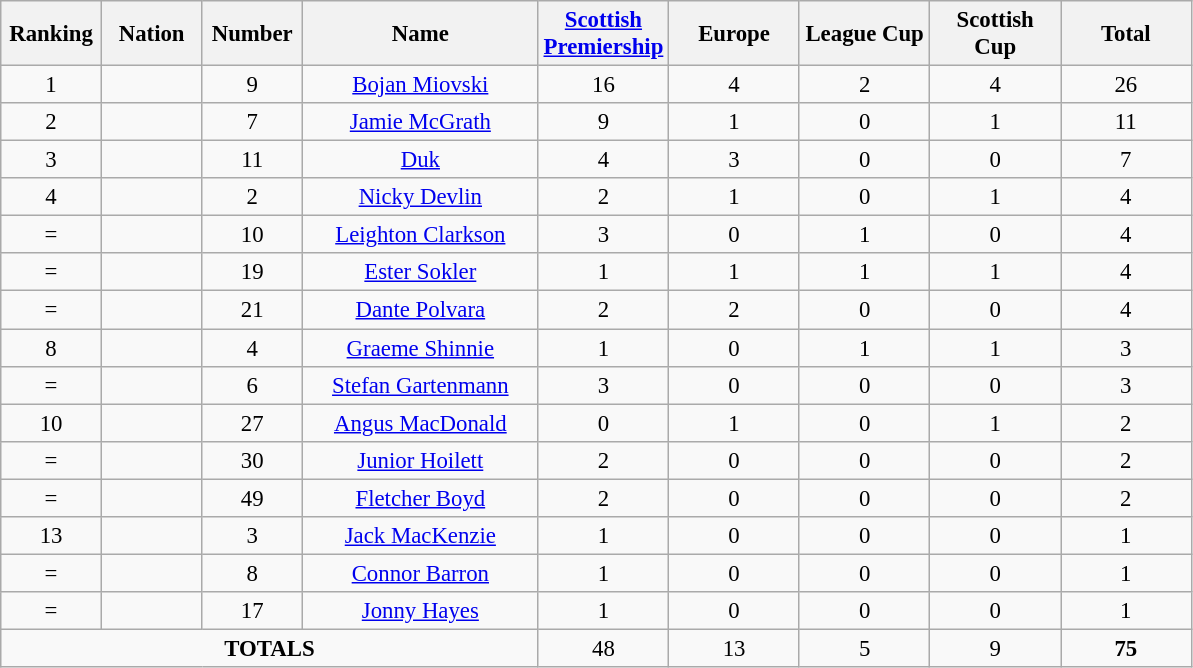<table class="wikitable" style="font-size: 95%; text-align: center;">
<tr>
<th width=60>Ranking</th>
<th width=60>Nation</th>
<th width=60>Number</th>
<th width=150>Name</th>
<th width=80><a href='#'>Scottish Premiership</a></th>
<th width=80>Europe</th>
<th width=80>League Cup</th>
<th width=80>Scottish Cup</th>
<th width=80>Total</th>
</tr>
<tr>
<td>1</td>
<td></td>
<td>9</td>
<td><a href='#'>Bojan Miovski</a></td>
<td>16</td>
<td>4</td>
<td>2</td>
<td>4</td>
<td>26</td>
</tr>
<tr>
<td>2</td>
<td></td>
<td>7</td>
<td><a href='#'>Jamie McGrath</a></td>
<td>9</td>
<td>1</td>
<td>0</td>
<td>1</td>
<td>11</td>
</tr>
<tr>
<td>3</td>
<td></td>
<td>11</td>
<td><a href='#'>Duk</a></td>
<td>4</td>
<td>3</td>
<td>0</td>
<td>0</td>
<td>7</td>
</tr>
<tr>
<td>4</td>
<td></td>
<td>2</td>
<td><a href='#'>Nicky Devlin</a></td>
<td>2</td>
<td>1</td>
<td>0</td>
<td>1</td>
<td>4</td>
</tr>
<tr>
<td>=</td>
<td></td>
<td>10</td>
<td><a href='#'>Leighton Clarkson</a></td>
<td>3</td>
<td>0</td>
<td>1</td>
<td>0</td>
<td>4</td>
</tr>
<tr>
<td>=</td>
<td></td>
<td>19</td>
<td><a href='#'>Ester Sokler</a></td>
<td>1</td>
<td>1</td>
<td>1</td>
<td>1</td>
<td>4</td>
</tr>
<tr>
<td>=</td>
<td></td>
<td>21</td>
<td><a href='#'>Dante Polvara</a></td>
<td>2</td>
<td>2</td>
<td>0</td>
<td>0</td>
<td>4</td>
</tr>
<tr>
<td>8</td>
<td></td>
<td>4</td>
<td><a href='#'>Graeme Shinnie</a></td>
<td>1</td>
<td>0</td>
<td>1</td>
<td>1</td>
<td>3</td>
</tr>
<tr>
<td>=</td>
<td></td>
<td>6</td>
<td><a href='#'>Stefan Gartenmann</a></td>
<td>3</td>
<td>0</td>
<td>0</td>
<td>0</td>
<td>3</td>
</tr>
<tr>
<td>10</td>
<td></td>
<td>27</td>
<td><a href='#'>Angus MacDonald</a></td>
<td>0</td>
<td>1</td>
<td>0</td>
<td>1</td>
<td>2</td>
</tr>
<tr>
<td>=</td>
<td></td>
<td>30</td>
<td><a href='#'>Junior Hoilett</a></td>
<td>2</td>
<td>0</td>
<td>0</td>
<td>0</td>
<td>2</td>
</tr>
<tr>
<td>=</td>
<td></td>
<td>49</td>
<td><a href='#'>Fletcher Boyd</a></td>
<td>2</td>
<td>0</td>
<td>0</td>
<td>0</td>
<td>2</td>
</tr>
<tr>
<td>13</td>
<td></td>
<td>3</td>
<td><a href='#'>Jack MacKenzie</a></td>
<td>1</td>
<td>0</td>
<td>0</td>
<td>0</td>
<td>1</td>
</tr>
<tr>
<td>=</td>
<td></td>
<td>8</td>
<td><a href='#'>Connor Barron</a></td>
<td>1</td>
<td>0</td>
<td>0</td>
<td>0</td>
<td>1</td>
</tr>
<tr>
<td>=</td>
<td></td>
<td>17</td>
<td><a href='#'>Jonny Hayes</a></td>
<td>1</td>
<td>0</td>
<td>0</td>
<td>0</td>
<td>1</td>
</tr>
<tr>
<td colspan=4><strong>TOTALS</strong></td>
<td>48</td>
<td>13</td>
<td>5</td>
<td>9</td>
<td><strong>75</strong></td>
</tr>
</table>
